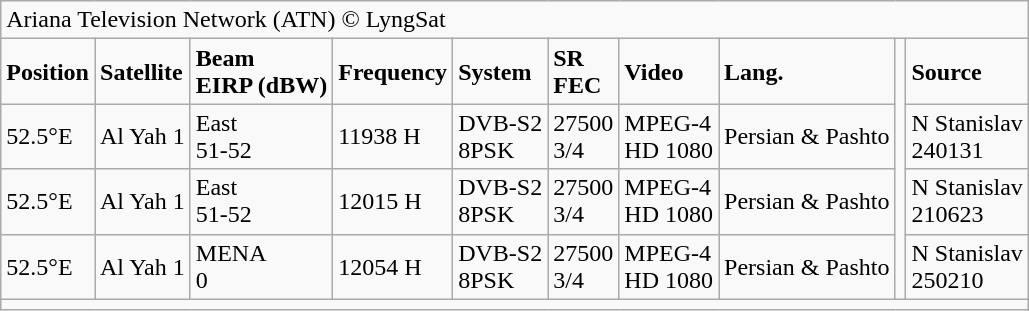<table class="wikitable">
<tr>
<td colspan="10">Ariana Television Network (ATN) © LyngSat<br></td>
</tr>
<tr>
<td><strong>Position</strong></td>
<td><strong>Satellite</strong></td>
<td><strong>Beam</strong><br><strong>EIRP (dBW)</strong></td>
<td><strong>Frequency</strong></td>
<td><strong>System</strong></td>
<td><strong>SR</strong><br><strong>FEC</strong></td>
<td><strong>Video</strong></td>
<td><strong>Lang.</strong></td>
<td rowspan="4"></td>
<td><strong>Source</strong></td>
</tr>
<tr>
<td>52.5°E</td>
<td>Al Yah 1</td>
<td>East<br>51-52</td>
<td>11938 H</td>
<td>DVB-S2<br>8PSK</td>
<td>27500<br>3/4</td>
<td>MPEG-4<br>HD 1080</td>
<td>Persian & Pashto</td>
<td>N Stanislav<br>240131</td>
</tr>
<tr>
<td>52.5°E</td>
<td>Al Yah 1</td>
<td>East<br>51-52</td>
<td>12015 H</td>
<td>DVB-S2<br>8PSK</td>
<td>27500<br>3/4</td>
<td>MPEG-4<br>HD 1080</td>
<td>Persian & Pashto</td>
<td>N Stanislav<br>210623</td>
</tr>
<tr>
<td>52.5°E</td>
<td>Al Yah 1</td>
<td>MENA<br>0</td>
<td>12054 H</td>
<td>DVB-S2<br>8PSK</td>
<td>27500<br>3/4</td>
<td>MPEG-4<br>HD 1080</td>
<td>Persian & Pashto</td>
<td>N Stanislav<br>250210</td>
</tr>
<tr>
<td colspan="10"></td>
</tr>
</table>
